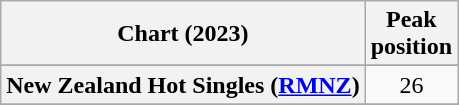<table class="wikitable sortable plainrowheaders" style="text-align:center">
<tr>
<th scope="col">Chart (2023)</th>
<th scope="col">Peak<br>position</th>
</tr>
<tr>
</tr>
<tr>
<th scope="row">New Zealand Hot Singles (<a href='#'>RMNZ</a>)</th>
<td>26</td>
</tr>
<tr>
</tr>
<tr>
</tr>
</table>
